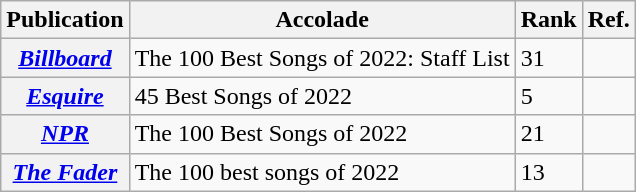<table class="wikitable sortable plainrowheaders">
<tr>
<th scope="col">Publication</th>
<th scope="col">Accolade</th>
<th scope="col">Rank</th>
<th scope="col">Ref.</th>
</tr>
<tr>
<th scope="row"><em><a href='#'>Billboard</a></em></th>
<td>The 100 Best Songs of 2022: Staff List</td>
<td>31</td>
<td></td>
</tr>
<tr>
<th scope="row"><em><a href='#'>Esquire</a></em></th>
<td>45 Best Songs of 2022</td>
<td>5</td>
<td></td>
</tr>
<tr>
<th scope="row"><em><a href='#'>NPR</a></em></th>
<td>The 100 Best Songs of 2022</td>
<td>21</td>
<td></td>
</tr>
<tr>
<th scope="row"><em><a href='#'>The Fader</a></em></th>
<td>The 100 best songs of 2022</td>
<td>13</td>
<td></td>
</tr>
</table>
